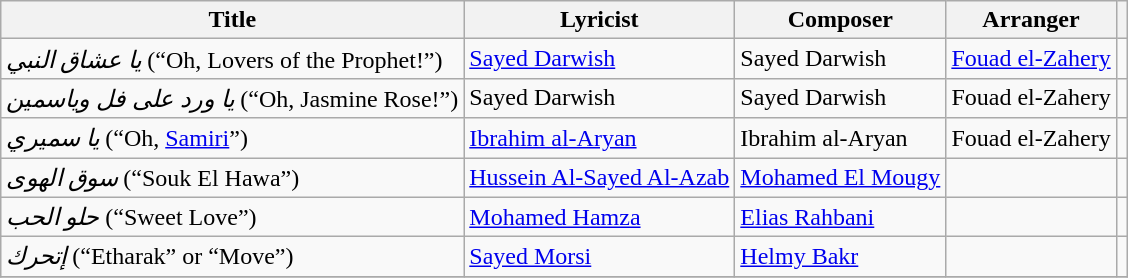<table class="wikitable">
<tr>
<th>Title</th>
<th>Lyricist</th>
<th>Composer</th>
<th>Arranger</th>
<th></th>
</tr>
<tr>
<td><em>يا عشاق النبي</em> (“Oh, Lovers of the Prophet!”)</td>
<td><a href='#'>Sayed Darwish</a></td>
<td>Sayed Darwish</td>
<td><a href='#'>Fouad el-Zahery</a></td>
<td></td>
</tr>
<tr>
<td><em>يا ورد على فل وياسمين</em> (“Oh, Jasmine Rose!”)</td>
<td>Sayed Darwish</td>
<td>Sayed Darwish</td>
<td>Fouad el-Zahery</td>
<td></td>
</tr>
<tr>
<td><em>يا سميري</em> (“Oh, <a href='#'>Samiri</a>”)</td>
<td><a href='#'>Ibrahim al-Aryan</a></td>
<td>Ibrahim al-Aryan</td>
<td>Fouad el-Zahery</td>
<td></td>
</tr>
<tr>
<td><em>سوق الهوى</em> (“Souk El Hawa”)</td>
<td><a href='#'>Hussein Al-Sayed Al-Azab</a></td>
<td><a href='#'>Mohamed El Mougy</a></td>
<td></td>
<td></td>
</tr>
<tr>
<td><em>حلو الحب</em> (“Sweet Love”)</td>
<td><a href='#'>Mohamed Hamza</a></td>
<td><a href='#'>Elias Rahbani</a></td>
<td></td>
<td></td>
</tr>
<tr>
<td><em>إتحرك</em> (“Etharak” or “Move”)</td>
<td><a href='#'>Sayed Morsi</a></td>
<td><a href='#'>Helmy Bakr</a></td>
<td></td>
<td></td>
</tr>
<tr>
</tr>
</table>
